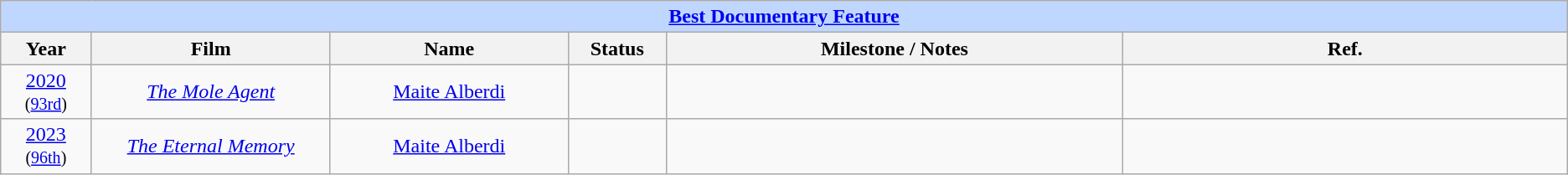<table class="wikitable" style="text-align: center">
<tr ---- bgcolor="#bfd7ff">
<td colspan=6 align=center><strong><a href='#'>Best Documentary Feature</a></strong></td>
</tr>
<tr ---- bgcolor="#ebf5ff">
<th width="075">Year</th>
<th width="225">Film</th>
<th width="225">Name</th>
<th width="080">Status</th>
<th width="450">Milestone / Notes</th>
<th width="450">Ref.</th>
</tr>
<tr>
<td><a href='#'>2020</a><br><small>(<a href='#'>93rd</a>)</small></td>
<td><em><a href='#'>The Mole Agent</a></em></td>
<td><a href='#'>Maite Alberdi</a><br></td>
<td></td>
<td></td>
<td></td>
</tr>
<tr>
<td><a href='#'>2023</a><br><small>(<a href='#'>96th</a>)</small></td>
<td><em><a href='#'>The Eternal Memory</a></em></td>
<td><a href='#'>Maite Alberdi</a></td>
<td></td>
<td></td>
<td></td>
</tr>
</table>
